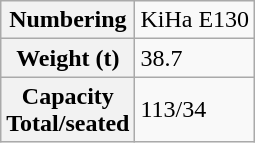<table class="wikitable">
<tr>
<th>Numbering</th>
<td>KiHa E130</td>
</tr>
<tr>
<th>Weight (t)</th>
<td>38.7</td>
</tr>
<tr>
<th>Capacity<br>Total/seated</th>
<td>113/34</td>
</tr>
</table>
